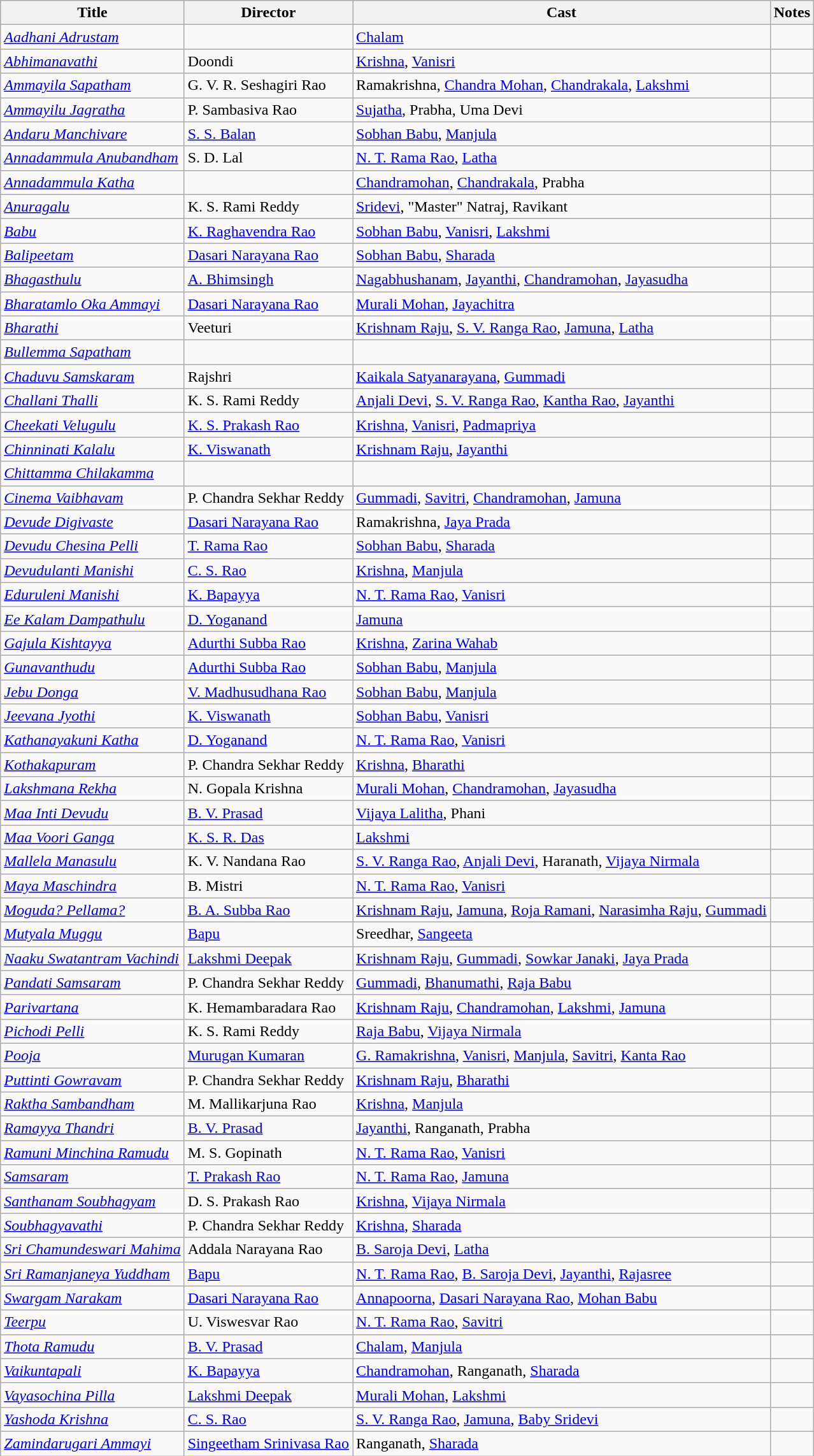<table class="wikitable">
<tr>
<th>Title</th>
<th>Director</th>
<th>Cast</th>
<th>Notes</th>
</tr>
<tr>
<td><em><a href='#'>Aadhani Adrustam</a></em></td>
<td></td>
<td><a href='#'>Chalam</a></td>
<td></td>
</tr>
<tr>
<td><em><a href='#'>Abhimanavathi</a></em></td>
<td>Doondi</td>
<td><a href='#'>Krishna</a>, <a href='#'>Vanisri</a></td>
<td></td>
</tr>
<tr>
<td><em><a href='#'>Ammayila Sapatham</a></em></td>
<td>G. V. R. Seshagiri Rao</td>
<td>Ramakrishna, <a href='#'>Chandra Mohan</a>, <a href='#'>Chandrakala</a>, <a href='#'>Lakshmi</a></td>
<td></td>
</tr>
<tr>
<td><em><a href='#'>Ammayilu Jagratha</a></em></td>
<td>P. Sambasiva Rao</td>
<td><a href='#'>Sujatha</a>, Prabha, Uma Devi</td>
<td></td>
</tr>
<tr>
<td><em><a href='#'>Andaru Manchivare</a></em></td>
<td><a href='#'>S. S. Balan</a></td>
<td><a href='#'>Sobhan Babu</a>, <a href='#'>Manjula</a></td>
<td></td>
</tr>
<tr>
<td><em><a href='#'>Annadammula Anubandham</a></em></td>
<td>S. D. Lal</td>
<td><a href='#'>N. T. Rama Rao</a>, <a href='#'>Latha</a></td>
<td></td>
</tr>
<tr>
<td><em><a href='#'>Annadammula Katha</a></em></td>
<td></td>
<td><a href='#'>Chandramohan</a>, <a href='#'>Chandrakala</a>, Prabha</td>
<td></td>
</tr>
<tr>
<td><em><a href='#'>Anuragalu</a></em></td>
<td>K. S. Rami Reddy</td>
<td><a href='#'>Sridevi</a>, "Master" Natraj, Ravikant</td>
<td></td>
</tr>
<tr>
<td><em><a href='#'>Babu</a></em></td>
<td><a href='#'>K. Raghavendra Rao</a></td>
<td><a href='#'>Sobhan Babu</a>, <a href='#'>Vanisri</a>, <a href='#'>Lakshmi</a></td>
<td></td>
</tr>
<tr>
<td><em><a href='#'>Balipeetam</a></em></td>
<td><a href='#'>Dasari Narayana Rao</a></td>
<td><a href='#'>Sobhan Babu</a>, <a href='#'>Sharada</a></td>
<td></td>
</tr>
<tr>
<td><em><a href='#'>Bhagasthulu</a></em></td>
<td><a href='#'>A. Bhimsingh</a></td>
<td><a href='#'>Nagabhushanam</a>, <a href='#'>Jayanthi</a>, <a href='#'>Chandramohan</a>, <a href='#'>Jayasudha</a></td>
<td></td>
</tr>
<tr>
<td><em><a href='#'>Bharatamlo Oka Ammayi</a></em></td>
<td><a href='#'>Dasari Narayana Rao</a></td>
<td><a href='#'>Murali Mohan</a>, <a href='#'>Jayachitra</a></td>
<td></td>
</tr>
<tr>
<td><em><a href='#'>Bharathi</a></em></td>
<td>Veeturi</td>
<td><a href='#'>Krishnam Raju</a>, <a href='#'>S. V. Ranga Rao</a>, <a href='#'>Jamuna</a>, <a href='#'>Latha</a></td>
<td></td>
</tr>
<tr>
<td><em><a href='#'>Bullemma Sapatham</a></em></td>
<td></td>
<td></td>
<td></td>
</tr>
<tr>
<td><em><a href='#'>Chaduvu Samskaram</a></em></td>
<td>Rajshri</td>
<td><a href='#'>Kaikala Satyanarayana</a>, <a href='#'>Gummadi</a></td>
<td></td>
</tr>
<tr>
<td><em><a href='#'>Challani Thalli</a></em></td>
<td>K. S. Rami Reddy</td>
<td><a href='#'>Anjali Devi</a>, <a href='#'>S. V. Ranga Rao</a>, <a href='#'>Kantha Rao</a>, <a href='#'>Jayanthi</a></td>
<td></td>
</tr>
<tr>
<td><em><a href='#'>Cheekati Velugulu</a></em></td>
<td><a href='#'>K. S. Prakash Rao</a></td>
<td><a href='#'>Krishna</a>, <a href='#'>Vanisri</a>, <a href='#'>Padmapriya</a></td>
<td></td>
</tr>
<tr>
<td><em><a href='#'>Chinninati Kalalu</a></em></td>
<td><a href='#'>K. Viswanath</a></td>
<td><a href='#'>Krishnam Raju</a>, <a href='#'>Jayanthi</a></td>
<td></td>
</tr>
<tr>
<td><em><a href='#'>Chittamma Chilakamma</a></em></td>
<td></td>
<td></td>
<td></td>
</tr>
<tr>
<td><em><a href='#'>Cinema Vaibhavam</a></em></td>
<td>P. Chandra Sekhar Reddy</td>
<td><a href='#'>Gummadi</a>, <a href='#'>Savitri</a>, <a href='#'>Chandramohan</a>, <a href='#'>Jamuna</a></td>
<td></td>
</tr>
<tr>
<td><em><a href='#'>Devude Digivaste</a></em></td>
<td><a href='#'>Dasari Narayana Rao</a></td>
<td>Ramakrishna, <a href='#'>Jaya Prada</a></td>
<td></td>
</tr>
<tr>
<td><em><a href='#'>Devudu Chesina Pelli</a></em></td>
<td><a href='#'>T. Rama Rao</a></td>
<td><a href='#'>Sobhan Babu</a>, <a href='#'>Sharada</a></td>
<td></td>
</tr>
<tr>
<td><em><a href='#'>Devudulanti Manishi</a></em></td>
<td><a href='#'>C. S. Rao</a></td>
<td><a href='#'>Krishna</a>, <a href='#'>Manjula</a></td>
<td></td>
</tr>
<tr>
<td><em><a href='#'>Eduruleni Manishi</a></em></td>
<td><a href='#'>K. Bapayya</a></td>
<td><a href='#'>N. T. Rama Rao</a>, <a href='#'>Vanisri</a></td>
<td></td>
</tr>
<tr>
<td><em><a href='#'>Ee Kalam Dampathulu</a></em></td>
<td><a href='#'>D. Yoganand</a></td>
<td><a href='#'>Jamuna</a></td>
<td></td>
</tr>
<tr>
<td><em><a href='#'>Gajula Kishtayya</a></em></td>
<td><a href='#'>Adurthi Subba Rao</a></td>
<td><a href='#'>Krishna</a>, <a href='#'>Zarina Wahab</a></td>
<td></td>
</tr>
<tr>
<td><em><a href='#'>Gunavanthudu</a></em></td>
<td><a href='#'>Adurthi Subba Rao</a></td>
<td><a href='#'>Sobhan Babu</a>, <a href='#'>Manjula</a></td>
<td></td>
</tr>
<tr>
<td><em><a href='#'>Jebu Donga</a></em></td>
<td><a href='#'>V. Madhusudhana Rao</a></td>
<td><a href='#'>Sobhan Babu</a>, <a href='#'>Manjula</a></td>
<td></td>
</tr>
<tr>
<td><em><a href='#'>Jeevana Jyothi</a></em></td>
<td><a href='#'>K. Viswanath</a></td>
<td><a href='#'>Sobhan Babu</a>, <a href='#'>Vanisri</a></td>
<td></td>
</tr>
<tr>
<td><em><a href='#'>Kathanayakuni Katha</a></em></td>
<td><a href='#'>D. Yoganand</a></td>
<td><a href='#'>N. T. Rama Rao</a>, <a href='#'>Vanisri</a></td>
<td></td>
</tr>
<tr>
<td><em><a href='#'>Kothakapuram</a></em></td>
<td>P. Chandra Sekhar Reddy</td>
<td><a href='#'>Krishna</a>, <a href='#'>Bharathi</a></td>
<td></td>
</tr>
<tr>
<td><em><a href='#'>Lakshmana Rekha</a></em></td>
<td>N. Gopala Krishna</td>
<td><a href='#'>Murali Mohan</a>, <a href='#'>Chandramohan</a>, <a href='#'>Jayasudha</a></td>
<td></td>
</tr>
<tr>
<td><em><a href='#'>Maa Inti Devudu</a></em></td>
<td><a href='#'>B. V. Prasad</a></td>
<td><a href='#'>Vijaya Lalitha</a>, Phani</td>
<td></td>
</tr>
<tr>
<td><em><a href='#'>Maa Voori Ganga</a></em></td>
<td><a href='#'>K. S. R. Das</a></td>
<td><a href='#'>Lakshmi</a></td>
<td></td>
</tr>
<tr>
<td><em><a href='#'>Mallela Manasulu</a></em></td>
<td>K. V. Nandana Rao</td>
<td><a href='#'>S. V. Ranga Rao</a>, <a href='#'>Anjali Devi</a>, Haranath, <a href='#'>Vijaya Nirmala</a></td>
<td></td>
</tr>
<tr>
<td><em><a href='#'>Maya Maschindra</a></em></td>
<td>B. Mistri</td>
<td><a href='#'>N. T. Rama Rao</a>, <a href='#'>Vanisri</a></td>
<td></td>
</tr>
<tr>
<td><em><a href='#'>Moguda? Pellama?</a></em></td>
<td><a href='#'>B. A. Subba Rao</a></td>
<td><a href='#'>Krishnam Raju</a>, <a href='#'>Jamuna</a>, <a href='#'>Roja Ramani</a>, <a href='#'>Narasimha Raju</a>, <a href='#'>Gummadi</a></td>
<td></td>
</tr>
<tr>
<td><em><a href='#'>Mutyala Muggu</a></em></td>
<td><a href='#'>Bapu</a></td>
<td>Sreedhar, <a href='#'>Sangeeta</a></td>
<td></td>
</tr>
<tr>
<td><em><a href='#'>Naaku Swatantram Vachindi</a></em></td>
<td><a href='#'>Lakshmi Deepak</a></td>
<td><a href='#'>Krishnam Raju</a>, <a href='#'>Gummadi</a>, <a href='#'>Sowkar Janaki</a>, <a href='#'>Jaya Prada</a></td>
<td></td>
</tr>
<tr>
<td><em><a href='#'>Pandati Samsaram</a></em></td>
<td>P. Chandra Sekhar Reddy</td>
<td><a href='#'>Gummadi</a>, <a href='#'>Bhanumathi</a>, <a href='#'>Raja Babu</a></td>
<td></td>
</tr>
<tr>
<td><em><a href='#'>Parivartana</a></em></td>
<td>K. Hemambaradara Rao</td>
<td><a href='#'>Krishnam Raju</a>, <a href='#'>Chandramohan</a>, <a href='#'>Lakshmi</a>, <a href='#'>Jamuna</a></td>
<td></td>
</tr>
<tr>
<td><em><a href='#'>Pichodi Pelli</a></em></td>
<td>K. S. Rami Reddy</td>
<td><a href='#'>Raja Babu</a>, <a href='#'>Vijaya Nirmala</a></td>
<td></td>
</tr>
<tr>
<td><em><a href='#'>Pooja</a></em></td>
<td><a href='#'>Murugan Kumaran</a></td>
<td><a href='#'>G. Ramakrishna</a>, <a href='#'>Vanisri</a>, <a href='#'>Manjula</a>, <a href='#'>Savitri</a>, <a href='#'>Kanta Rao</a></td>
<td></td>
</tr>
<tr>
<td><em><a href='#'>Puttinti Gowravam</a></em></td>
<td>P. Chandra Sekhar Reddy</td>
<td><a href='#'>Krishnam Raju</a>, <a href='#'>Bharathi</a></td>
<td></td>
</tr>
<tr>
<td><em><a href='#'>Raktha Sambandham</a></em></td>
<td>M. Mallikarjuna Rao</td>
<td><a href='#'>Krishna</a>, <a href='#'>Manjula</a></td>
<td></td>
</tr>
<tr>
<td><em><a href='#'>Ramayya Thandri</a></em></td>
<td><a href='#'>B. V. Prasad</a></td>
<td><a href='#'>Jayanthi</a>, Ranganath, Prabha</td>
<td></td>
</tr>
<tr>
<td><em><a href='#'>Ramuni Minchina Ramudu</a></em></td>
<td>M. S. Gopinath</td>
<td><a href='#'>N. T. Rama Rao</a>, <a href='#'>Vanisri</a></td>
<td></td>
</tr>
<tr>
<td><em><a href='#'>Samsaram</a></em></td>
<td><a href='#'>T. Prakash Rao</a></td>
<td><a href='#'>N. T. Rama Rao</a>, <a href='#'>Jamuna</a></td>
<td></td>
</tr>
<tr>
<td><em><a href='#'>Santhanam Soubhagyam</a></em></td>
<td>D. S. Prakash Rao</td>
<td><a href='#'>Krishna</a>, <a href='#'>Vijaya Nirmala</a></td>
<td></td>
</tr>
<tr>
<td><em><a href='#'>Soubhagyavathi</a></em></td>
<td>P. Chandra Sekhar Reddy</td>
<td><a href='#'>Krishna</a>, <a href='#'>Sharada</a></td>
<td></td>
</tr>
<tr>
<td><em><a href='#'>Sri Chamundeswari Mahima</a></em></td>
<td>Addala Narayana Rao</td>
<td><a href='#'>B. Saroja Devi</a>, <a href='#'>Latha</a></td>
<td></td>
</tr>
<tr>
<td><em><a href='#'>Sri Ramanjaneya Yuddham</a></em></td>
<td><a href='#'>Bapu</a></td>
<td><a href='#'>N. T. Rama Rao</a>, <a href='#'>B. Saroja Devi</a>, <a href='#'>Jayanthi</a>, <a href='#'>Rajasree</a></td>
<td></td>
</tr>
<tr>
<td><em><a href='#'>Swargam Narakam</a></em></td>
<td><a href='#'>Dasari Narayana Rao</a></td>
<td><a href='#'>Annapoorna</a>, <a href='#'>Dasari Narayana Rao</a>, <a href='#'>Mohan Babu</a></td>
<td></td>
</tr>
<tr>
<td><em><a href='#'>Teerpu</a></em></td>
<td>U. Viswesvar Rao</td>
<td><a href='#'>N. T. Rama Rao</a>, <a href='#'>Savitri</a></td>
<td></td>
</tr>
<tr>
<td><em><a href='#'>Thota Ramudu</a></em></td>
<td><a href='#'>B. V. Prasad</a></td>
<td><a href='#'>Chalam</a>, <a href='#'>Manjula</a></td>
<td></td>
</tr>
<tr>
<td><em><a href='#'>Vaikuntapali</a></em></td>
<td><a href='#'>K. Bapayya</a></td>
<td><a href='#'>Chandramohan</a>, Ranganath, <a href='#'>Sharada</a></td>
<td></td>
</tr>
<tr>
<td><em><a href='#'>Vayasochina Pilla</a></em></td>
<td><a href='#'>Lakshmi Deepak</a></td>
<td><a href='#'>Murali Mohan</a>, <a href='#'>Lakshmi</a></td>
<td></td>
</tr>
<tr>
<td><em><a href='#'>Yashoda Krishna</a></em></td>
<td><a href='#'>C. S. Rao</a></td>
<td><a href='#'>S. V. Ranga Rao</a>, <a href='#'>Jamuna</a>, <a href='#'>Baby Sridevi</a></td>
<td></td>
</tr>
<tr>
<td><em><a href='#'>Zamindarugari Ammayi</a></em></td>
<td><a href='#'>Singeetham Srinivasa Rao</a></td>
<td>Ranganath, <a href='#'>Sharada</a></td>
<td></td>
</tr>
</table>
